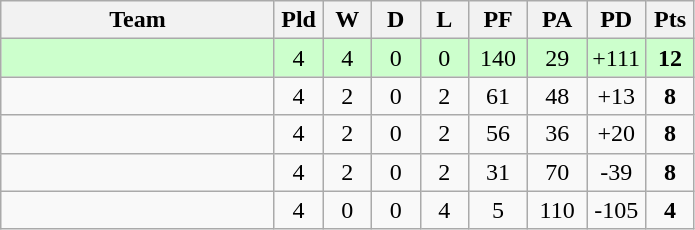<table class="wikitable" style="text-align:center;">
<tr>
<th width=175>Team</th>
<th width=25 abbr="Played">Pld</th>
<th width=25 abbr="Won">W</th>
<th width=25 abbr="Drawn">D</th>
<th width=25 abbr="Lost">L</th>
<th width=32 abbr="Points for">PF</th>
<th width=32 abbr="Points against">PA</th>
<th width=32 abbr="Points difference">PD</th>
<th width=25 abbr="Points">Pts</th>
</tr>
<tr bgcolor=ccffcc>
<td align=left></td>
<td>4</td>
<td>4</td>
<td>0</td>
<td>0</td>
<td>140</td>
<td>29</td>
<td>+111</td>
<td><strong>12</strong></td>
</tr>
<tr>
<td align=left></td>
<td>4</td>
<td>2</td>
<td>0</td>
<td>2</td>
<td>61</td>
<td>48</td>
<td>+13</td>
<td><strong>8</strong></td>
</tr>
<tr>
<td align=left></td>
<td>4</td>
<td>2</td>
<td>0</td>
<td>2</td>
<td>56</td>
<td>36</td>
<td>+20</td>
<td><strong>8</strong></td>
</tr>
<tr>
<td align=left></td>
<td>4</td>
<td>2</td>
<td>0</td>
<td>2</td>
<td>31</td>
<td>70</td>
<td>-39</td>
<td><strong>8</strong></td>
</tr>
<tr>
<td align=left></td>
<td>4</td>
<td>0</td>
<td>0</td>
<td>4</td>
<td>5</td>
<td>110</td>
<td>-105</td>
<td><strong>4</strong></td>
</tr>
</table>
